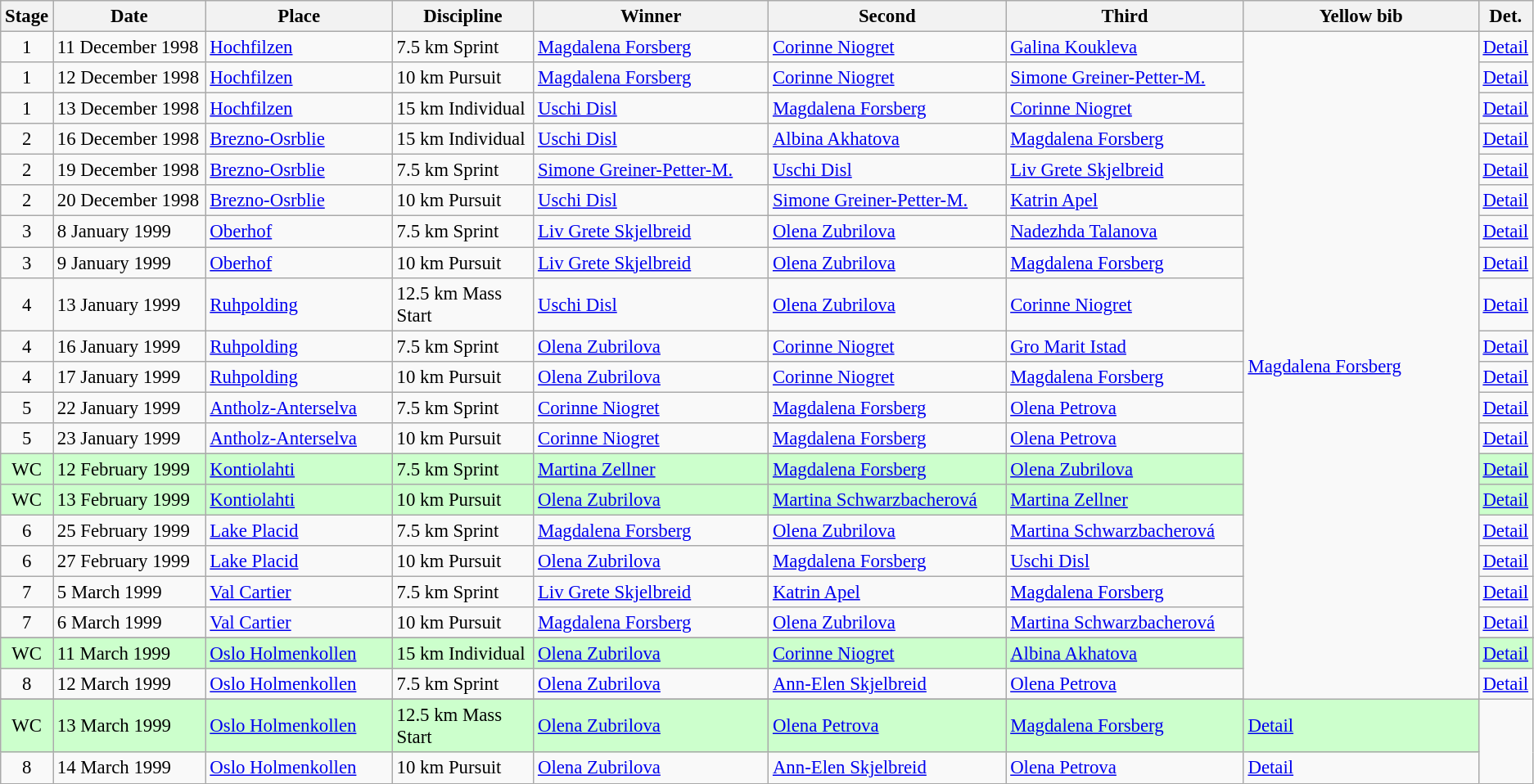<table class="wikitable" style="font-size:95%;">
<tr>
<th width="10">Stage</th>
<th width="120">Date</th>
<th width="148">Place</th>
<th width="110">Discipline</th>
<th width="190">Winner</th>
<th width="190">Second</th>
<th width="190">Third</th>
<th width="190">Yellow bib <br> </th>
<th width="8">Det.</th>
</tr>
<tr>
<td align=center>1</td>
<td>11 December 1998</td>
<td> <a href='#'>Hochfilzen</a></td>
<td>7.5 km Sprint</td>
<td> <a href='#'>Magdalena Forsberg</a></td>
<td> <a href='#'>Corinne Niogret</a></td>
<td> <a href='#'>Galina Koukleva</a></td>
<td rowspan="23"> <a href='#'>Magdalena Forsberg</a></td>
<td><a href='#'>Detail</a></td>
</tr>
<tr>
<td align=center>1</td>
<td>12 December 1998</td>
<td> <a href='#'>Hochfilzen</a></td>
<td>10 km Pursuit</td>
<td> <a href='#'>Magdalena Forsberg</a></td>
<td> <a href='#'>Corinne Niogret</a></td>
<td> <a href='#'>Simone Greiner-Petter-M.</a></td>
<td><a href='#'>Detail</a></td>
</tr>
<tr>
<td align=center>1</td>
<td>13 December 1998</td>
<td> <a href='#'>Hochfilzen</a></td>
<td>15 km Individual</td>
<td> <a href='#'>Uschi Disl</a></td>
<td> <a href='#'>Magdalena Forsberg</a></td>
<td> <a href='#'>Corinne Niogret</a></td>
<td><a href='#'>Detail</a></td>
</tr>
<tr>
<td align=center>2</td>
<td>16 December 1998</td>
<td> <a href='#'>Brezno-Osrblie</a></td>
<td>15 km Individual</td>
<td> <a href='#'>Uschi Disl</a></td>
<td> <a href='#'>Albina Akhatova</a></td>
<td> <a href='#'>Magdalena Forsberg</a></td>
<td><a href='#'>Detail</a></td>
</tr>
<tr>
<td align=center>2</td>
<td>19 December 1998</td>
<td> <a href='#'>Brezno-Osrblie</a></td>
<td>7.5 km Sprint</td>
<td> <a href='#'>Simone Greiner-Petter-M.</a></td>
<td> <a href='#'>Uschi Disl</a></td>
<td> <a href='#'>Liv Grete Skjelbreid</a></td>
<td><a href='#'>Detail</a></td>
</tr>
<tr>
<td align=center>2</td>
<td>20 December 1998</td>
<td> <a href='#'>Brezno-Osrblie</a></td>
<td>10 km Pursuit</td>
<td> <a href='#'>Uschi Disl</a></td>
<td> <a href='#'>Simone Greiner-Petter-M.</a></td>
<td> <a href='#'>Katrin Apel</a></td>
<td><a href='#'>Detail</a></td>
</tr>
<tr>
<td align=center>3</td>
<td>8 January 1999</td>
<td> <a href='#'>Oberhof</a></td>
<td>7.5 km Sprint</td>
<td> <a href='#'>Liv Grete Skjelbreid</a></td>
<td> <a href='#'>Olena Zubrilova</a></td>
<td> <a href='#'>Nadezhda Talanova</a></td>
<td><a href='#'>Detail</a></td>
</tr>
<tr>
<td align=center>3</td>
<td>9 January 1999</td>
<td> <a href='#'>Oberhof</a></td>
<td>10 km Pursuit</td>
<td> <a href='#'>Liv Grete Skjelbreid</a></td>
<td> <a href='#'>Olena Zubrilova</a></td>
<td> <a href='#'>Magdalena Forsberg</a></td>
<td><a href='#'>Detail</a></td>
</tr>
<tr>
<td align=center>4</td>
<td>13 January 1999</td>
<td> <a href='#'>Ruhpolding</a></td>
<td>12.5 km Mass Start</td>
<td> <a href='#'>Uschi Disl</a></td>
<td> <a href='#'>Olena Zubrilova</a></td>
<td> <a href='#'>Corinne Niogret</a></td>
<td><a href='#'>Detail</a></td>
</tr>
<tr>
<td align=center>4</td>
<td>16 January 1999</td>
<td> <a href='#'>Ruhpolding</a></td>
<td>7.5 km Sprint</td>
<td> <a href='#'>Olena Zubrilova</a></td>
<td> <a href='#'>Corinne Niogret</a></td>
<td> <a href='#'>Gro Marit Istad</a></td>
<td><a href='#'>Detail</a></td>
</tr>
<tr>
<td align=center>4</td>
<td>17 January 1999</td>
<td> <a href='#'>Ruhpolding</a></td>
<td>10 km Pursuit</td>
<td> <a href='#'>Olena Zubrilova</a></td>
<td> <a href='#'>Corinne Niogret</a></td>
<td> <a href='#'>Magdalena Forsberg</a></td>
<td><a href='#'>Detail</a></td>
</tr>
<tr>
<td align=center>5</td>
<td>22 January 1999</td>
<td> <a href='#'>Antholz-Anterselva</a></td>
<td>7.5 km Sprint</td>
<td> <a href='#'>Corinne Niogret</a></td>
<td> <a href='#'>Magdalena Forsberg</a></td>
<td> <a href='#'>Olena Petrova</a></td>
<td><a href='#'>Detail</a></td>
</tr>
<tr>
<td align=center>5</td>
<td>23 January 1999</td>
<td> <a href='#'>Antholz-Anterselva</a></td>
<td>10 km Pursuit</td>
<td> <a href='#'>Corinne Niogret</a></td>
<td> <a href='#'>Magdalena Forsberg</a></td>
<td> <a href='#'>Olena Petrova</a></td>
<td><a href='#'>Detail</a></td>
</tr>
<tr style="background:#CCFFCC">
<td align=center>WC</td>
<td>12 February 1999</td>
<td> <a href='#'>Kontiolahti</a></td>
<td>7.5 km Sprint</td>
<td> <a href='#'>Martina Zellner</a></td>
<td> <a href='#'>Magdalena Forsberg</a></td>
<td> <a href='#'>Olena Zubrilova</a></td>
<td><a href='#'>Detail</a></td>
</tr>
<tr style="background:#CCFFCC">
<td align=center>WC</td>
<td>13 February 1999</td>
<td> <a href='#'>Kontiolahti</a></td>
<td>10 km Pursuit</td>
<td> <a href='#'>Olena Zubrilova</a></td>
<td> <a href='#'>Martina Schwarzbacherová</a></td>
<td> <a href='#'>Martina Zellner</a></td>
<td><a href='#'>Detail</a></td>
</tr>
<tr>
<td align=center>6</td>
<td>25 February 1999</td>
<td> <a href='#'>Lake Placid</a></td>
<td>7.5 km Sprint</td>
<td> <a href='#'>Magdalena Forsberg</a></td>
<td> <a href='#'>Olena Zubrilova</a></td>
<td> <a href='#'>Martina Schwarzbacherová</a></td>
<td><a href='#'>Detail</a></td>
</tr>
<tr>
<td align=center>6</td>
<td>27 February 1999</td>
<td> <a href='#'>Lake Placid</a></td>
<td>10 km Pursuit</td>
<td> <a href='#'>Olena Zubrilova</a></td>
<td> <a href='#'>Magdalena Forsberg</a></td>
<td> <a href='#'>Uschi Disl</a></td>
<td><a href='#'>Detail</a></td>
</tr>
<tr>
<td align=center>7</td>
<td>5 March 1999</td>
<td> <a href='#'>Val Cartier</a></td>
<td>7.5 km Sprint</td>
<td> <a href='#'>Liv Grete Skjelbreid</a></td>
<td> <a href='#'>Katrin Apel</a></td>
<td> <a href='#'>Magdalena Forsberg</a></td>
<td><a href='#'>Detail</a></td>
</tr>
<tr>
<td align=center>7</td>
<td>6 March 1999</td>
<td> <a href='#'>Val Cartier</a></td>
<td>10 km Pursuit</td>
<td> <a href='#'>Magdalena Forsberg</a></td>
<td> <a href='#'>Olena Zubrilova</a></td>
<td> <a href='#'>Martina Schwarzbacherová</a></td>
<td><a href='#'>Detail</a></td>
</tr>
<tr>
</tr>
<tr style="background:#CCFFCC">
<td align=center>WC</td>
<td>11 March 1999</td>
<td> <a href='#'>Oslo Holmenkollen</a></td>
<td>15 km Individual</td>
<td> <a href='#'>Olena Zubrilova</a></td>
<td> <a href='#'>Corinne Niogret</a></td>
<td> <a href='#'>Albina Akhatova</a></td>
<td><a href='#'>Detail</a></td>
</tr>
<tr>
<td align=center>8</td>
<td>12 March 1999</td>
<td> <a href='#'>Oslo Holmenkollen</a></td>
<td>7.5 km Sprint</td>
<td> <a href='#'>Olena Zubrilova</a></td>
<td> <a href='#'>Ann-Elen Skjelbreid</a></td>
<td> <a href='#'>Olena Petrova</a></td>
<td><a href='#'>Detail</a></td>
</tr>
<tr>
</tr>
<tr style="background:#CCFFCC">
<td align=center>WC</td>
<td>13 March 1999</td>
<td> <a href='#'>Oslo Holmenkollen</a></td>
<td>12.5 km Mass Start</td>
<td> <a href='#'>Olena Zubrilova</a></td>
<td> <a href='#'>Olena Petrova</a></td>
<td> <a href='#'>Magdalena Forsberg</a></td>
<td><a href='#'>Detail</a></td>
</tr>
<tr>
<td align=center>8</td>
<td>14 March 1999</td>
<td> <a href='#'>Oslo Holmenkollen</a></td>
<td>10 km Pursuit</td>
<td> <a href='#'>Olena Zubrilova</a></td>
<td> <a href='#'>Ann-Elen Skjelbreid</a></td>
<td> <a href='#'>Olena Petrova</a></td>
<td><a href='#'>Detail</a></td>
</tr>
</table>
